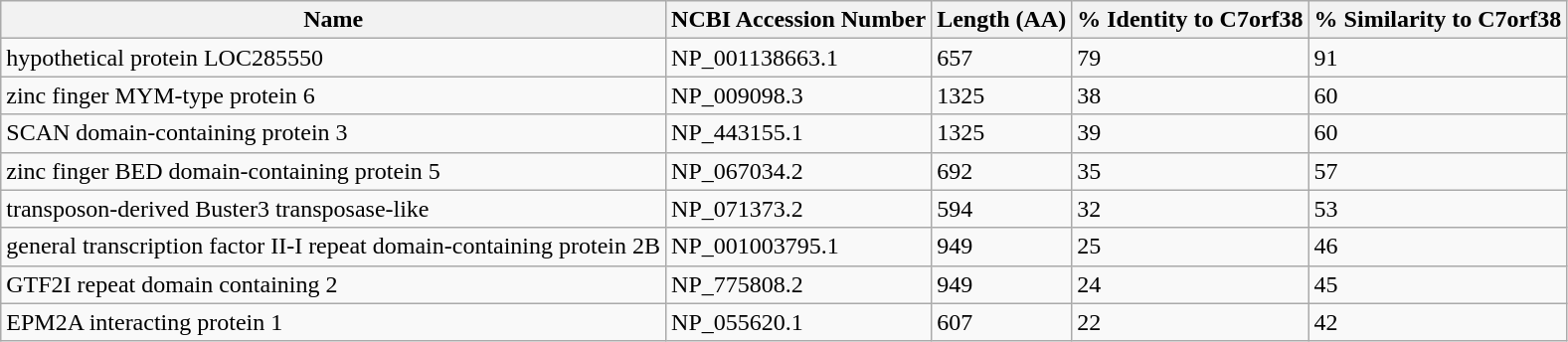<table class="wikitable">
<tr>
<th>Name</th>
<th>NCBI Accession Number</th>
<th>Length (AA)</th>
<th>% Identity to C7orf38</th>
<th>% Similarity to C7orf38</th>
</tr>
<tr>
<td>hypothetical protein LOC285550</td>
<td>NP_001138663.1</td>
<td>657</td>
<td>79</td>
<td>91</td>
</tr>
<tr>
<td>zinc finger MYM-type protein 6</td>
<td>NP_009098.3</td>
<td>1325</td>
<td>38</td>
<td>60</td>
</tr>
<tr>
<td>SCAN domain-containing protein 3</td>
<td>NP_443155.1</td>
<td>1325</td>
<td>39</td>
<td>60</td>
</tr>
<tr>
<td>zinc finger BED domain-containing protein 5</td>
<td>NP_067034.2</td>
<td>692</td>
<td>35</td>
<td>57</td>
</tr>
<tr>
<td>transposon-derived Buster3 transposase-like</td>
<td>NP_071373.2</td>
<td>594</td>
<td>32</td>
<td>53</td>
</tr>
<tr>
<td>general transcription factor II-I repeat domain-containing protein 2B</td>
<td>NP_001003795.1</td>
<td>949</td>
<td>25</td>
<td>46</td>
</tr>
<tr>
<td>GTF2I repeat domain containing 2</td>
<td>NP_775808.2</td>
<td>949</td>
<td>24</td>
<td>45</td>
</tr>
<tr>
<td>EPM2A interacting protein 1</td>
<td>NP_055620.1</td>
<td>607</td>
<td>22</td>
<td>42</td>
</tr>
</table>
